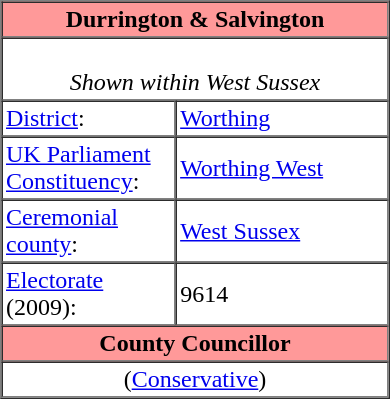<table class="vcard" border=1 cellpadding=2 cellspacing=0 align=right width=260 style=margin-left:0.5em;>
<tr>
<th class="fn org" colspan=2 align=center bgcolor="#ff9999"><strong>Durrington & Salvington</strong></th>
</tr>
<tr>
<td colspan=2 align=center><br><em>Shown within West Sussex</em></td>
</tr>
<tr class="note">
<td width="45%"><a href='#'>District</a>:</td>
<td><a href='#'>Worthing</a></td>
</tr>
<tr class="note">
<td><a href='#'>UK Parliament Constituency</a>:</td>
<td><a href='#'>Worthing West</a></td>
</tr>
<tr class="note">
<td><a href='#'>Ceremonial county</a>:</td>
<td><a href='#'>West Sussex</a></td>
</tr>
<tr class="note">
<td><a href='#'>Electorate</a> (2009):</td>
<td>9614</td>
</tr>
<tr>
<th colspan=2 align=center bgcolor="#ff9999">County Councillor</th>
</tr>
<tr>
<td colspan=2 align=center> (<a href='#'>Conservative</a>)</td>
</tr>
</table>
